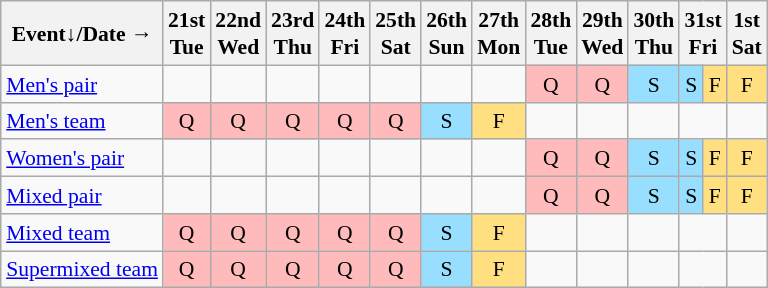<table class="wikitable" style="margin:0.5em auto; font-size:90%; line-height:1.25em; text-align:center;">
<tr>
<th>Event↓/Date →</th>
<th>21st<br>Tue</th>
<th>22nd<br>Wed</th>
<th>23rd<br>Thu</th>
<th>24th<br>Fri</th>
<th>25th<br>Sat</th>
<th>26th<br>Sun</th>
<th>27th<br>Mon</th>
<th>28th<br>Tue</th>
<th>29th<br>Wed</th>
<th>30th<br>Thu</th>
<th colspan=2>31st<br>Fri</th>
<th>1st<br>Sat</th>
</tr>
<tr>
<td style="text-align:left;"><a href='#'>Men's pair</a></td>
<td></td>
<td></td>
<td></td>
<td></td>
<td></td>
<td></td>
<td></td>
<td style="background-color:#FFBBBB;">Q</td>
<td style="background-color:#FFBBBB;">Q</td>
<td style="background-color:#97DEFF;">S</td>
<td style="background-color:#97DEFF;">S</td>
<td style="background-color:#FFDF80;">F</td>
<td style="background-color:#FFDF80;">F</td>
</tr>
<tr>
<td style="text-align:left;"><a href='#'>Men's team</a></td>
<td style="background-color:#FFBBBB;">Q</td>
<td style="background-color:#FFBBBB;">Q</td>
<td style="background-color:#FFBBBB;">Q</td>
<td style="background-color:#FFBBBB;">Q</td>
<td style="background-color:#FFBBBB;">Q</td>
<td style="background-color:#97DEFF;">S</td>
<td style="background-color:#FFDF80;">F</td>
<td></td>
<td></td>
<td></td>
<td colspan=2></td>
<td></td>
</tr>
<tr>
<td style="text-align:left;"><a href='#'>Women's pair</a></td>
<td></td>
<td></td>
<td></td>
<td></td>
<td></td>
<td></td>
<td></td>
<td style="background-color:#FFBBBB;">Q</td>
<td style="background-color:#FFBBBB;">Q</td>
<td style="background-color:#97DEFF;">S</td>
<td style="background-color:#97DEFF;">S</td>
<td style="background-color:#FFDF80;">F</td>
<td style="background-color:#FFDF80;">F</td>
</tr>
<tr>
<td style="text-align:left;"><a href='#'>Mixed pair</a></td>
<td></td>
<td></td>
<td></td>
<td></td>
<td></td>
<td></td>
<td></td>
<td style="background-color:#FFBBBB;">Q</td>
<td style="background-color:#FFBBBB;">Q</td>
<td style="background-color:#97DEFF;">S</td>
<td style="background-color:#97DEFF;">S</td>
<td style="background-color:#FFDF80;">F</td>
<td style="background-color:#FFDF80;">F</td>
</tr>
<tr>
<td style="text-align:left;"><a href='#'>Mixed team</a></td>
<td style="background-color:#FFBBBB;">Q</td>
<td style="background-color:#FFBBBB;">Q</td>
<td style="background-color:#FFBBBB;">Q</td>
<td style="background-color:#FFBBBB;">Q</td>
<td style="background-color:#FFBBBB;">Q</td>
<td style="background-color:#97DEFF;">S</td>
<td style="background-color:#FFDF80;">F</td>
<td></td>
<td></td>
<td></td>
<td colspan=2></td>
<td></td>
</tr>
<tr>
<td style="text-align:left;"><a href='#'>Supermixed team</a></td>
<td style="background-color:#FFBBBB;">Q</td>
<td style="background-color:#FFBBBB;">Q</td>
<td style="background-color:#FFBBBB;">Q</td>
<td style="background-color:#FFBBBB;">Q</td>
<td style="background-color:#FFBBBB;">Q</td>
<td style="background-color:#97DEFF;">S</td>
<td style="background-color:#FFDF80;">F</td>
<td></td>
<td></td>
<td></td>
<td colspan=2></td>
<td></td>
</tr>
</table>
